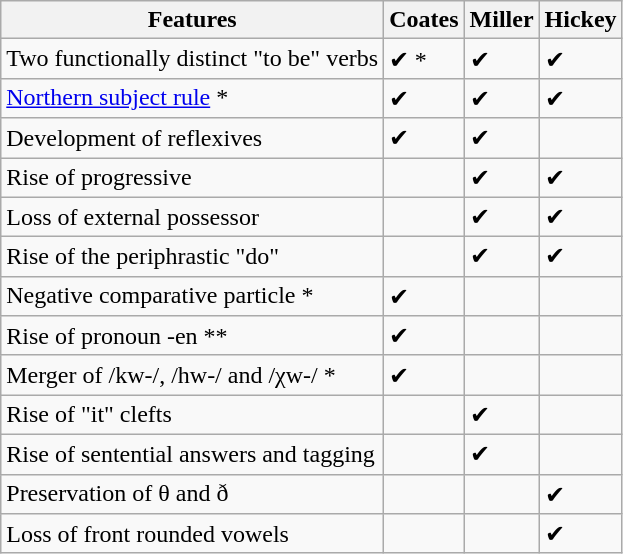<table border="1"style="border-collapse:collapse;" class="wikitable">
<tr>
<th>Features</th>
<th>Coates<br></th>
<th>Miller<br></th>
<th>Hickey<br></th>
</tr>
<tr>
<td>Two functionally distinct "to be" verbs</td>
<td>✔ *</td>
<td>✔</td>
<td>✔</td>
</tr>
<tr>
<td><a href='#'>Northern subject rule</a> *</td>
<td>✔</td>
<td>✔</td>
<td>✔</td>
</tr>
<tr>
<td>Development of reflexives</td>
<td>✔</td>
<td>✔</td>
<td></td>
</tr>
<tr>
<td>Rise of progressive</td>
<td></td>
<td>✔</td>
<td>✔</td>
</tr>
<tr>
<td>Loss of external possessor</td>
<td></td>
<td>✔</td>
<td>✔</td>
</tr>
<tr>
<td>Rise of the periphrastic "do"</td>
<td></td>
<td>✔</td>
<td>✔</td>
</tr>
<tr>
<td>Negative comparative particle *</td>
<td>✔</td>
<td></td>
<td></td>
</tr>
<tr>
<td>Rise of pronoun -en **</td>
<td>✔</td>
<td></td>
<td></td>
</tr>
<tr>
<td>Merger	of /kw-/, /hw-/	and /χw-/ *</td>
<td>✔</td>
<td></td>
<td></td>
</tr>
<tr>
<td>Rise of "it" clefts</td>
<td></td>
<td>✔</td>
<td></td>
</tr>
<tr>
<td>Rise of sentential answers and tagging</td>
<td></td>
<td>✔</td>
<td></td>
</tr>
<tr>
<td>Preservation of θ and ð</td>
<td></td>
<td></td>
<td>✔</td>
</tr>
<tr>
<td>Loss of front rounded vowels</td>
<td></td>
<td></td>
<td>✔</td>
</tr>
</table>
